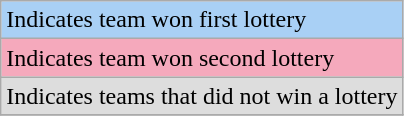<table class="wikitable">
<tr>
<td style="background:#A9D0F5;">Indicates team won first lottery</td>
</tr>
<tr>
<td style="background:#F5A9BC;">Indicates team won second lottery</td>
</tr>
<tr>
<td style="background:#DDDDDD;">Indicates teams that did not win a lottery</td>
</tr>
<tr>
</tr>
</table>
